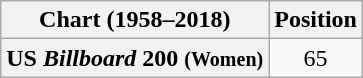<table class="wikitable plainrowheaders">
<tr>
<th>Chart (1958–2018)</th>
<th>Position</th>
</tr>
<tr>
<th scope="row">US <em>Billboard</em> 200 <small>(Women)</small></th>
<td align="center">65</td>
</tr>
</table>
